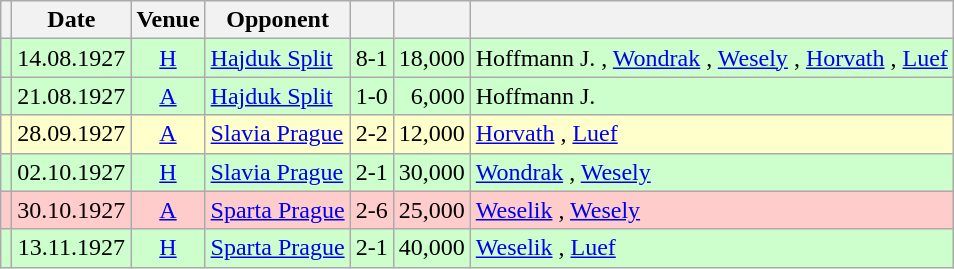<table class="wikitable" Style="text-align: center">
<tr>
<th></th>
<th>Date</th>
<th>Venue</th>
<th>Opponent</th>
<th></th>
<th></th>
<th></th>
</tr>
<tr style="background:#cfc">
<td></td>
<td>14.08.1927</td>
<td><a href='#'>H</a></td>
<td align="left"><a href='#'>Hajduk Split</a> </td>
<td>8-1</td>
<td align="right">18,000</td>
<td align="left">Hoffmann J.   , <a href='#'>Wondrak</a> , <a href='#'>Wesely</a>  , <a href='#'>Horvath</a> , <a href='#'>Luef</a> </td>
</tr>
<tr style="background:#cfc">
<td></td>
<td>21.08.1927</td>
<td><a href='#'>A</a></td>
<td align="left"><a href='#'>Hajduk Split</a> </td>
<td>1-0</td>
<td align="right">6,000</td>
<td align="left">Hoffmann J. </td>
</tr>
<tr style="background:#ffc">
<td></td>
<td>28.09.1927</td>
<td><a href='#'>A</a></td>
<td align="left"><a href='#'>Slavia Prague</a> </td>
<td>2-2</td>
<td align="right">12,000</td>
<td align="left"><a href='#'>Horvath</a> , <a href='#'>Luef</a> </td>
</tr>
<tr style="background:#cfc">
<td></td>
<td>02.10.1927</td>
<td><a href='#'>H</a></td>
<td align="left"><a href='#'>Slavia Prague</a> </td>
<td>2-1</td>
<td align="right">30,000</td>
<td align="left"><a href='#'>Wondrak</a> , <a href='#'>Wesely</a> </td>
</tr>
<tr style="background:#fcc">
<td></td>
<td>30.10.1927</td>
<td><a href='#'>A</a></td>
<td align="left"><a href='#'>Sparta Prague</a> </td>
<td>2-6</td>
<td align="right">25,000</td>
<td align="left"><a href='#'>Weselik</a> , <a href='#'>Wesely</a> </td>
</tr>
<tr style="background:#cfc">
<td></td>
<td>13.11.1927</td>
<td><a href='#'>H</a></td>
<td align="left"><a href='#'>Sparta Prague</a> </td>
<td>2-1</td>
<td align="right">40,000</td>
<td align="left"><a href='#'>Weselik</a> , <a href='#'>Luef</a> </td>
</tr>
</table>
